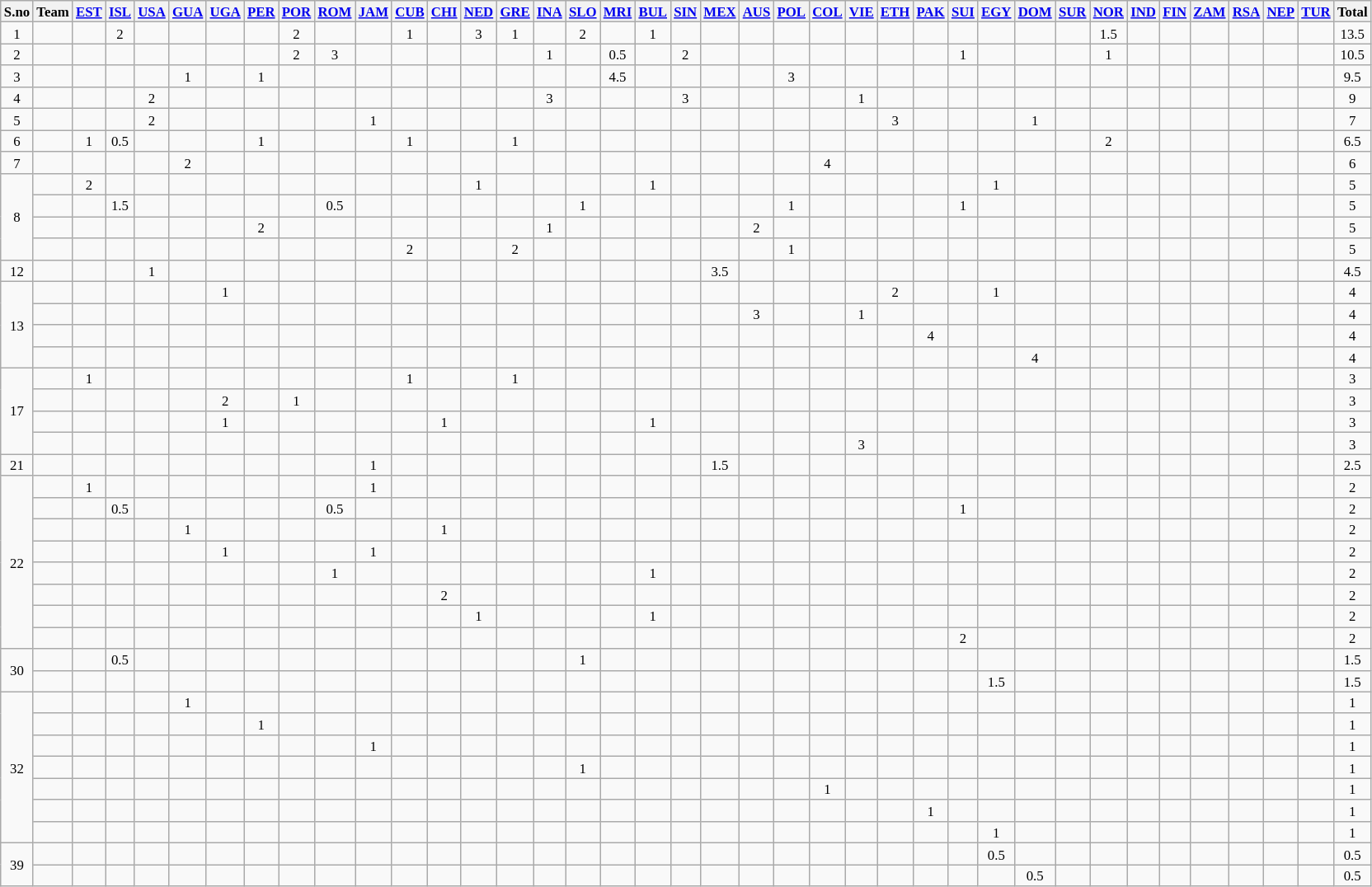<table class=wikitable style="font-size:70%; text-align:center">
<tr>
<th>S.no</th>
<th>Team</th>
<th><a href='#'>EST</a></th>
<th><a href='#'>ISL</a></th>
<th><a href='#'>USA</a></th>
<th><a href='#'>GUA</a></th>
<th><a href='#'>UGA</a></th>
<th><a href='#'>PER</a></th>
<th><a href='#'>POR</a></th>
<th><a href='#'>ROM</a></th>
<th><a href='#'>JAM</a></th>
<th><a href='#'>CUB</a></th>
<th><a href='#'>CHI</a></th>
<th><a href='#'>NED</a></th>
<th><a href='#'>GRE</a></th>
<th><a href='#'>INA</a></th>
<th><a href='#'>SLO</a></th>
<th><a href='#'>MRI</a></th>
<th><a href='#'>BUL</a></th>
<th><a href='#'>SIN</a></th>
<th><a href='#'>MEX</a></th>
<th><a href='#'>AUS</a></th>
<th><a href='#'>POL</a></th>
<th><a href='#'>COL</a></th>
<th><a href='#'>VIE</a></th>
<th><a href='#'>ETH</a></th>
<th><a href='#'>PAK</a></th>
<th><a href='#'>SUI</a></th>
<th><a href='#'>EGY</a></th>
<th><a href='#'>DOM</a></th>
<th><a href='#'>SUR</a></th>
<th><a href='#'>NOR</a></th>
<th><a href='#'>IND</a></th>
<th><a href='#'>FIN</a></th>
<th><a href='#'>ZAM</a></th>
<th><a href='#'>RSA</a></th>
<th><a href='#'>NEP</a></th>
<th><a href='#'>TUR</a></th>
<th>Total</th>
</tr>
<tr>
<td>1</td>
<td align=left></td>
<td></td>
<td>2</td>
<td></td>
<td></td>
<td></td>
<td></td>
<td>2</td>
<td></td>
<td></td>
<td>1</td>
<td></td>
<td>3</td>
<td>1</td>
<td></td>
<td>2</td>
<td></td>
<td>1</td>
<td></td>
<td></td>
<td></td>
<td></td>
<td></td>
<td></td>
<td></td>
<td></td>
<td></td>
<td></td>
<td></td>
<td></td>
<td>1.5</td>
<td></td>
<td></td>
<td></td>
<td></td>
<td></td>
<td></td>
<td>13.5</td>
</tr>
<tr>
<td>2</td>
<td align=left></td>
<td></td>
<td></td>
<td></td>
<td></td>
<td></td>
<td></td>
<td>2</td>
<td>3</td>
<td></td>
<td></td>
<td></td>
<td></td>
<td></td>
<td>1</td>
<td></td>
<td>0.5</td>
<td></td>
<td>2</td>
<td></td>
<td></td>
<td></td>
<td></td>
<td></td>
<td></td>
<td></td>
<td>1</td>
<td></td>
<td></td>
<td></td>
<td>1</td>
<td></td>
<td></td>
<td></td>
<td></td>
<td></td>
<td></td>
<td>10.5</td>
</tr>
<tr>
<td>3</td>
<td align=left></td>
<td></td>
<td></td>
<td></td>
<td>1</td>
<td></td>
<td>1</td>
<td></td>
<td></td>
<td></td>
<td></td>
<td></td>
<td></td>
<td></td>
<td></td>
<td></td>
<td>4.5</td>
<td></td>
<td></td>
<td></td>
<td></td>
<td>3</td>
<td></td>
<td></td>
<td></td>
<td></td>
<td></td>
<td></td>
<td></td>
<td></td>
<td></td>
<td></td>
<td></td>
<td></td>
<td></td>
<td></td>
<td></td>
<td>9.5</td>
</tr>
<tr>
<td>4</td>
<td align=left></td>
<td></td>
<td></td>
<td>2</td>
<td></td>
<td></td>
<td></td>
<td></td>
<td></td>
<td></td>
<td></td>
<td></td>
<td></td>
<td></td>
<td>3</td>
<td></td>
<td></td>
<td></td>
<td>3</td>
<td></td>
<td></td>
<td></td>
<td></td>
<td>1</td>
<td></td>
<td></td>
<td></td>
<td></td>
<td></td>
<td></td>
<td></td>
<td></td>
<td></td>
<td></td>
<td></td>
<td></td>
<td></td>
<td>9</td>
</tr>
<tr>
<td>5</td>
<td align=left></td>
<td></td>
<td></td>
<td>2</td>
<td></td>
<td></td>
<td></td>
<td></td>
<td></td>
<td>1</td>
<td></td>
<td></td>
<td></td>
<td></td>
<td></td>
<td></td>
<td></td>
<td></td>
<td></td>
<td></td>
<td></td>
<td></td>
<td></td>
<td></td>
<td>3</td>
<td></td>
<td></td>
<td></td>
<td>1</td>
<td></td>
<td></td>
<td></td>
<td></td>
<td></td>
<td></td>
<td></td>
<td></td>
<td>7</td>
</tr>
<tr>
<td>6</td>
<td align=left></td>
<td>1</td>
<td>0.5</td>
<td></td>
<td></td>
<td></td>
<td>1</td>
<td></td>
<td></td>
<td></td>
<td>1</td>
<td></td>
<td></td>
<td>1</td>
<td></td>
<td></td>
<td></td>
<td></td>
<td></td>
<td></td>
<td></td>
<td></td>
<td></td>
<td></td>
<td></td>
<td></td>
<td></td>
<td></td>
<td></td>
<td></td>
<td>2</td>
<td></td>
<td></td>
<td></td>
<td></td>
<td></td>
<td></td>
<td>6.5</td>
</tr>
<tr>
<td>7</td>
<td align=left></td>
<td></td>
<td></td>
<td></td>
<td>2</td>
<td></td>
<td></td>
<td></td>
<td></td>
<td></td>
<td></td>
<td></td>
<td></td>
<td></td>
<td></td>
<td></td>
<td></td>
<td></td>
<td></td>
<td></td>
<td></td>
<td></td>
<td>4</td>
<td></td>
<td></td>
<td></td>
<td></td>
<td></td>
<td></td>
<td></td>
<td></td>
<td></td>
<td></td>
<td></td>
<td></td>
<td></td>
<td></td>
<td>6</td>
</tr>
<tr>
<td rowspan=4>8</td>
<td align=left></td>
<td>2</td>
<td></td>
<td></td>
<td></td>
<td></td>
<td></td>
<td></td>
<td></td>
<td></td>
<td></td>
<td></td>
<td>1</td>
<td></td>
<td></td>
<td></td>
<td></td>
<td>1</td>
<td></td>
<td></td>
<td></td>
<td></td>
<td></td>
<td></td>
<td></td>
<td></td>
<td></td>
<td>1</td>
<td></td>
<td></td>
<td></td>
<td></td>
<td></td>
<td></td>
<td></td>
<td></td>
<td></td>
<td>5</td>
</tr>
<tr>
<td align=left></td>
<td></td>
<td>1.5</td>
<td></td>
<td></td>
<td></td>
<td></td>
<td></td>
<td>0.5</td>
<td></td>
<td></td>
<td></td>
<td></td>
<td></td>
<td></td>
<td>1</td>
<td></td>
<td></td>
<td></td>
<td></td>
<td></td>
<td>1</td>
<td></td>
<td></td>
<td></td>
<td></td>
<td>1</td>
<td></td>
<td></td>
<td></td>
<td></td>
<td></td>
<td></td>
<td></td>
<td></td>
<td></td>
<td></td>
<td>5</td>
</tr>
<tr>
<td align=left></td>
<td></td>
<td></td>
<td></td>
<td></td>
<td></td>
<td>2</td>
<td></td>
<td></td>
<td></td>
<td></td>
<td></td>
<td></td>
<td></td>
<td>1</td>
<td></td>
<td></td>
<td></td>
<td></td>
<td></td>
<td>2</td>
<td></td>
<td></td>
<td></td>
<td></td>
<td></td>
<td></td>
<td></td>
<td></td>
<td></td>
<td></td>
<td></td>
<td></td>
<td></td>
<td></td>
<td></td>
<td></td>
<td>5</td>
</tr>
<tr>
<td align=left></td>
<td></td>
<td></td>
<td></td>
<td></td>
<td></td>
<td></td>
<td></td>
<td></td>
<td></td>
<td>2</td>
<td></td>
<td></td>
<td>2</td>
<td></td>
<td></td>
<td></td>
<td></td>
<td></td>
<td></td>
<td></td>
<td>1</td>
<td></td>
<td></td>
<td></td>
<td></td>
<td></td>
<td></td>
<td></td>
<td></td>
<td></td>
<td></td>
<td></td>
<td></td>
<td></td>
<td></td>
<td></td>
<td>5</td>
</tr>
<tr>
<td>12</td>
<td align=left></td>
<td></td>
<td></td>
<td>1</td>
<td></td>
<td></td>
<td></td>
<td></td>
<td></td>
<td></td>
<td></td>
<td></td>
<td></td>
<td></td>
<td></td>
<td></td>
<td></td>
<td></td>
<td></td>
<td>3.5</td>
<td></td>
<td></td>
<td></td>
<td></td>
<td></td>
<td></td>
<td></td>
<td></td>
<td></td>
<td></td>
<td></td>
<td></td>
<td></td>
<td></td>
<td></td>
<td></td>
<td></td>
<td>4.5</td>
</tr>
<tr>
<td rowspan=4>13</td>
<td align=left></td>
<td></td>
<td></td>
<td></td>
<td></td>
<td>1</td>
<td></td>
<td></td>
<td></td>
<td></td>
<td></td>
<td></td>
<td></td>
<td></td>
<td></td>
<td></td>
<td></td>
<td></td>
<td></td>
<td></td>
<td></td>
<td></td>
<td></td>
<td></td>
<td>2</td>
<td></td>
<td></td>
<td>1</td>
<td></td>
<td></td>
<td></td>
<td></td>
<td></td>
<td></td>
<td></td>
<td></td>
<td></td>
<td>4</td>
</tr>
<tr>
<td align=left></td>
<td></td>
<td></td>
<td></td>
<td></td>
<td></td>
<td></td>
<td></td>
<td></td>
<td></td>
<td></td>
<td></td>
<td></td>
<td></td>
<td></td>
<td></td>
<td></td>
<td></td>
<td></td>
<td></td>
<td>3</td>
<td></td>
<td></td>
<td>1</td>
<td></td>
<td></td>
<td></td>
<td></td>
<td></td>
<td></td>
<td></td>
<td></td>
<td></td>
<td></td>
<td></td>
<td></td>
<td></td>
<td>4</td>
</tr>
<tr>
<td align=left></td>
<td></td>
<td></td>
<td></td>
<td></td>
<td></td>
<td></td>
<td></td>
<td></td>
<td></td>
<td></td>
<td></td>
<td></td>
<td></td>
<td></td>
<td></td>
<td></td>
<td></td>
<td></td>
<td></td>
<td></td>
<td></td>
<td></td>
<td></td>
<td></td>
<td>4</td>
<td></td>
<td></td>
<td></td>
<td></td>
<td></td>
<td></td>
<td></td>
<td></td>
<td></td>
<td></td>
<td></td>
<td>4</td>
</tr>
<tr>
<td align=left></td>
<td></td>
<td></td>
<td></td>
<td></td>
<td></td>
<td></td>
<td></td>
<td></td>
<td></td>
<td></td>
<td></td>
<td></td>
<td></td>
<td></td>
<td></td>
<td></td>
<td></td>
<td></td>
<td></td>
<td></td>
<td></td>
<td></td>
<td></td>
<td></td>
<td></td>
<td></td>
<td></td>
<td>4</td>
<td></td>
<td></td>
<td></td>
<td></td>
<td></td>
<td></td>
<td></td>
<td></td>
<td>4</td>
</tr>
<tr>
<td rowspan=4>17</td>
<td align=left></td>
<td>1</td>
<td></td>
<td></td>
<td></td>
<td></td>
<td></td>
<td></td>
<td></td>
<td></td>
<td>1</td>
<td></td>
<td></td>
<td>1</td>
<td></td>
<td></td>
<td></td>
<td></td>
<td></td>
<td></td>
<td></td>
<td></td>
<td></td>
<td></td>
<td></td>
<td></td>
<td></td>
<td></td>
<td></td>
<td></td>
<td></td>
<td></td>
<td></td>
<td></td>
<td></td>
<td></td>
<td></td>
<td>3</td>
</tr>
<tr>
<td align=left></td>
<td></td>
<td></td>
<td></td>
<td></td>
<td>2</td>
<td></td>
<td>1</td>
<td></td>
<td></td>
<td></td>
<td></td>
<td></td>
<td></td>
<td></td>
<td></td>
<td></td>
<td></td>
<td></td>
<td></td>
<td></td>
<td></td>
<td></td>
<td></td>
<td></td>
<td></td>
<td></td>
<td></td>
<td></td>
<td></td>
<td></td>
<td></td>
<td></td>
<td></td>
<td></td>
<td></td>
<td></td>
<td>3</td>
</tr>
<tr>
<td align=left></td>
<td></td>
<td></td>
<td></td>
<td></td>
<td>1</td>
<td></td>
<td></td>
<td></td>
<td></td>
<td></td>
<td>1</td>
<td></td>
<td></td>
<td></td>
<td></td>
<td></td>
<td>1</td>
<td></td>
<td></td>
<td></td>
<td></td>
<td></td>
<td></td>
<td></td>
<td></td>
<td></td>
<td></td>
<td></td>
<td></td>
<td></td>
<td></td>
<td></td>
<td></td>
<td></td>
<td></td>
<td></td>
<td>3</td>
</tr>
<tr>
<td align=left></td>
<td></td>
<td></td>
<td></td>
<td></td>
<td></td>
<td></td>
<td></td>
<td></td>
<td></td>
<td></td>
<td></td>
<td></td>
<td></td>
<td></td>
<td></td>
<td></td>
<td></td>
<td></td>
<td></td>
<td></td>
<td></td>
<td></td>
<td>3</td>
<td></td>
<td></td>
<td></td>
<td></td>
<td></td>
<td></td>
<td></td>
<td></td>
<td></td>
<td></td>
<td></td>
<td></td>
<td></td>
<td>3</td>
</tr>
<tr>
<td>21</td>
<td align=left></td>
<td></td>
<td></td>
<td></td>
<td></td>
<td></td>
<td></td>
<td></td>
<td></td>
<td>1</td>
<td></td>
<td></td>
<td></td>
<td></td>
<td></td>
<td></td>
<td></td>
<td></td>
<td></td>
<td>1.5</td>
<td></td>
<td></td>
<td></td>
<td></td>
<td></td>
<td></td>
<td></td>
<td></td>
<td></td>
<td></td>
<td></td>
<td></td>
<td></td>
<td></td>
<td></td>
<td></td>
<td></td>
<td>2.5</td>
</tr>
<tr>
<td rowspan=8>22</td>
<td align=left></td>
<td>1</td>
<td></td>
<td></td>
<td></td>
<td></td>
<td></td>
<td></td>
<td></td>
<td>1</td>
<td></td>
<td></td>
<td></td>
<td></td>
<td></td>
<td></td>
<td></td>
<td></td>
<td></td>
<td></td>
<td></td>
<td></td>
<td></td>
<td></td>
<td></td>
<td></td>
<td></td>
<td></td>
<td></td>
<td></td>
<td></td>
<td></td>
<td></td>
<td></td>
<td></td>
<td></td>
<td></td>
<td>2</td>
</tr>
<tr>
<td align=left></td>
<td></td>
<td>0.5</td>
<td></td>
<td></td>
<td></td>
<td></td>
<td></td>
<td>0.5</td>
<td></td>
<td></td>
<td></td>
<td></td>
<td></td>
<td></td>
<td></td>
<td></td>
<td></td>
<td></td>
<td></td>
<td></td>
<td></td>
<td></td>
<td></td>
<td></td>
<td></td>
<td>1</td>
<td></td>
<td></td>
<td></td>
<td></td>
<td></td>
<td></td>
<td></td>
<td></td>
<td></td>
<td></td>
<td>2</td>
</tr>
<tr>
<td align=left></td>
<td></td>
<td></td>
<td></td>
<td>1</td>
<td></td>
<td></td>
<td></td>
<td></td>
<td></td>
<td></td>
<td>1</td>
<td></td>
<td></td>
<td></td>
<td></td>
<td></td>
<td></td>
<td></td>
<td></td>
<td></td>
<td></td>
<td></td>
<td></td>
<td></td>
<td></td>
<td></td>
<td></td>
<td></td>
<td></td>
<td></td>
<td></td>
<td></td>
<td></td>
<td></td>
<td></td>
<td></td>
<td>2</td>
</tr>
<tr>
<td align=left></td>
<td></td>
<td></td>
<td></td>
<td></td>
<td>1</td>
<td></td>
<td></td>
<td></td>
<td>1</td>
<td></td>
<td></td>
<td></td>
<td></td>
<td></td>
<td></td>
<td></td>
<td></td>
<td></td>
<td></td>
<td></td>
<td></td>
<td></td>
<td></td>
<td></td>
<td></td>
<td></td>
<td></td>
<td></td>
<td></td>
<td></td>
<td></td>
<td></td>
<td></td>
<td></td>
<td></td>
<td></td>
<td>2</td>
</tr>
<tr>
<td align=left></td>
<td></td>
<td></td>
<td></td>
<td></td>
<td></td>
<td></td>
<td></td>
<td>1</td>
<td></td>
<td></td>
<td></td>
<td></td>
<td></td>
<td></td>
<td></td>
<td></td>
<td>1</td>
<td></td>
<td></td>
<td></td>
<td></td>
<td></td>
<td></td>
<td></td>
<td></td>
<td></td>
<td></td>
<td></td>
<td></td>
<td></td>
<td></td>
<td></td>
<td></td>
<td></td>
<td></td>
<td></td>
<td>2</td>
</tr>
<tr>
<td align=left></td>
<td></td>
<td></td>
<td></td>
<td></td>
<td></td>
<td></td>
<td></td>
<td></td>
<td></td>
<td></td>
<td>2</td>
<td></td>
<td></td>
<td></td>
<td></td>
<td></td>
<td></td>
<td></td>
<td></td>
<td></td>
<td></td>
<td></td>
<td></td>
<td></td>
<td></td>
<td></td>
<td></td>
<td></td>
<td></td>
<td></td>
<td></td>
<td></td>
<td></td>
<td></td>
<td></td>
<td></td>
<td>2</td>
</tr>
<tr>
<td align=left></td>
<td></td>
<td></td>
<td></td>
<td></td>
<td></td>
<td></td>
<td></td>
<td></td>
<td></td>
<td></td>
<td></td>
<td>1</td>
<td></td>
<td></td>
<td></td>
<td></td>
<td>1</td>
<td></td>
<td></td>
<td></td>
<td></td>
<td></td>
<td></td>
<td></td>
<td></td>
<td></td>
<td></td>
<td></td>
<td></td>
<td></td>
<td></td>
<td></td>
<td></td>
<td></td>
<td></td>
<td></td>
<td>2</td>
</tr>
<tr>
<td align=left></td>
<td></td>
<td></td>
<td></td>
<td></td>
<td></td>
<td></td>
<td></td>
<td></td>
<td></td>
<td></td>
<td></td>
<td></td>
<td></td>
<td></td>
<td></td>
<td></td>
<td></td>
<td></td>
<td></td>
<td></td>
<td></td>
<td></td>
<td></td>
<td></td>
<td></td>
<td>2</td>
<td></td>
<td></td>
<td></td>
<td></td>
<td></td>
<td></td>
<td></td>
<td></td>
<td></td>
<td></td>
<td>2</td>
</tr>
<tr>
<td rowspan=2>30</td>
<td align=left></td>
<td></td>
<td>0.5</td>
<td></td>
<td></td>
<td></td>
<td></td>
<td></td>
<td></td>
<td></td>
<td></td>
<td></td>
<td></td>
<td></td>
<td></td>
<td>1</td>
<td></td>
<td></td>
<td></td>
<td></td>
<td></td>
<td></td>
<td></td>
<td></td>
<td></td>
<td></td>
<td></td>
<td></td>
<td></td>
<td></td>
<td></td>
<td></td>
<td></td>
<td></td>
<td></td>
<td></td>
<td></td>
<td>1.5</td>
</tr>
<tr>
<td align=left></td>
<td></td>
<td></td>
<td></td>
<td></td>
<td></td>
<td></td>
<td></td>
<td></td>
<td></td>
<td></td>
<td></td>
<td></td>
<td></td>
<td></td>
<td></td>
<td></td>
<td></td>
<td></td>
<td></td>
<td></td>
<td></td>
<td></td>
<td></td>
<td></td>
<td></td>
<td></td>
<td>1.5</td>
<td></td>
<td></td>
<td></td>
<td></td>
<td></td>
<td></td>
<td></td>
<td></td>
<td></td>
<td>1.5</td>
</tr>
<tr>
<td rowspan=7>32</td>
<td align=left></td>
<td></td>
<td></td>
<td></td>
<td>1</td>
<td></td>
<td></td>
<td></td>
<td></td>
<td></td>
<td></td>
<td></td>
<td></td>
<td></td>
<td></td>
<td></td>
<td></td>
<td></td>
<td></td>
<td></td>
<td></td>
<td></td>
<td></td>
<td></td>
<td></td>
<td></td>
<td></td>
<td></td>
<td></td>
<td></td>
<td></td>
<td></td>
<td></td>
<td></td>
<td></td>
<td></td>
<td></td>
<td>1</td>
</tr>
<tr>
<td align=left></td>
<td></td>
<td></td>
<td></td>
<td></td>
<td></td>
<td>1</td>
<td></td>
<td></td>
<td></td>
<td></td>
<td></td>
<td></td>
<td></td>
<td></td>
<td></td>
<td></td>
<td></td>
<td></td>
<td></td>
<td></td>
<td></td>
<td></td>
<td></td>
<td></td>
<td></td>
<td></td>
<td></td>
<td></td>
<td></td>
<td></td>
<td></td>
<td></td>
<td></td>
<td></td>
<td></td>
<td></td>
<td>1</td>
</tr>
<tr>
<td align=left></td>
<td></td>
<td></td>
<td></td>
<td></td>
<td></td>
<td></td>
<td></td>
<td></td>
<td>1</td>
<td></td>
<td></td>
<td></td>
<td></td>
<td></td>
<td></td>
<td></td>
<td></td>
<td></td>
<td></td>
<td></td>
<td></td>
<td></td>
<td></td>
<td></td>
<td></td>
<td></td>
<td></td>
<td></td>
<td></td>
<td></td>
<td></td>
<td></td>
<td></td>
<td></td>
<td></td>
<td></td>
<td>1</td>
</tr>
<tr>
<td align=left></td>
<td></td>
<td></td>
<td></td>
<td></td>
<td></td>
<td></td>
<td></td>
<td></td>
<td></td>
<td></td>
<td></td>
<td></td>
<td></td>
<td></td>
<td>1</td>
<td></td>
<td></td>
<td></td>
<td></td>
<td></td>
<td></td>
<td></td>
<td></td>
<td></td>
<td></td>
<td></td>
<td></td>
<td></td>
<td></td>
<td></td>
<td></td>
<td></td>
<td></td>
<td></td>
<td></td>
<td></td>
<td>1</td>
</tr>
<tr>
<td align=left></td>
<td></td>
<td></td>
<td></td>
<td></td>
<td></td>
<td></td>
<td></td>
<td></td>
<td></td>
<td></td>
<td></td>
<td></td>
<td></td>
<td></td>
<td></td>
<td></td>
<td></td>
<td></td>
<td></td>
<td></td>
<td></td>
<td>1</td>
<td></td>
<td></td>
<td></td>
<td></td>
<td></td>
<td></td>
<td></td>
<td></td>
<td></td>
<td></td>
<td></td>
<td></td>
<td></td>
<td></td>
<td>1</td>
</tr>
<tr>
<td align=left></td>
<td></td>
<td></td>
<td></td>
<td></td>
<td></td>
<td></td>
<td></td>
<td></td>
<td></td>
<td></td>
<td></td>
<td></td>
<td></td>
<td></td>
<td></td>
<td></td>
<td></td>
<td></td>
<td></td>
<td></td>
<td></td>
<td></td>
<td></td>
<td></td>
<td>1</td>
<td></td>
<td></td>
<td></td>
<td></td>
<td></td>
<td></td>
<td></td>
<td></td>
<td></td>
<td></td>
<td></td>
<td>1</td>
</tr>
<tr>
<td align=left></td>
<td></td>
<td></td>
<td></td>
<td></td>
<td></td>
<td></td>
<td></td>
<td></td>
<td></td>
<td></td>
<td></td>
<td></td>
<td></td>
<td></td>
<td></td>
<td></td>
<td></td>
<td></td>
<td></td>
<td></td>
<td></td>
<td></td>
<td></td>
<td></td>
<td></td>
<td></td>
<td>1</td>
<td></td>
<td></td>
<td></td>
<td></td>
<td></td>
<td></td>
<td></td>
<td></td>
<td></td>
<td>1</td>
</tr>
<tr>
<td rowspan=2>39</td>
<td align=left></td>
<td></td>
<td></td>
<td></td>
<td></td>
<td></td>
<td></td>
<td></td>
<td></td>
<td></td>
<td></td>
<td></td>
<td></td>
<td></td>
<td></td>
<td></td>
<td></td>
<td></td>
<td></td>
<td></td>
<td></td>
<td></td>
<td></td>
<td></td>
<td></td>
<td></td>
<td></td>
<td>0.5</td>
<td></td>
<td></td>
<td></td>
<td></td>
<td></td>
<td></td>
<td></td>
<td></td>
<td></td>
<td>0.5</td>
</tr>
<tr>
<td align=left></td>
<td></td>
<td></td>
<td></td>
<td></td>
<td></td>
<td></td>
<td></td>
<td></td>
<td></td>
<td></td>
<td></td>
<td></td>
<td></td>
<td></td>
<td></td>
<td></td>
<td></td>
<td></td>
<td></td>
<td></td>
<td></td>
<td></td>
<td></td>
<td></td>
<td></td>
<td></td>
<td></td>
<td>0.5</td>
<td></td>
<td></td>
<td></td>
<td></td>
<td></td>
<td></td>
<td></td>
<td></td>
<td>0.5</td>
</tr>
</table>
